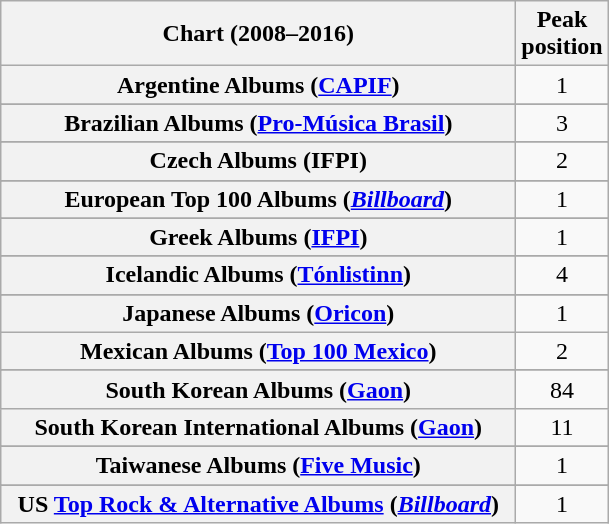<table class="wikitable sortable plainrowheaders" style="text-align:center">
<tr>
<th scope="col" style="width:21em;">Chart (2008–2016)</th>
<th scope="col">Peak<br>position</th>
</tr>
<tr>
<th scope="row">Argentine Albums (<a href='#'>CAPIF</a>)</th>
<td>1</td>
</tr>
<tr>
</tr>
<tr>
</tr>
<tr>
</tr>
<tr>
</tr>
<tr>
<th scope="row">Brazilian Albums (<a href='#'>Pro-Música Brasil</a>)</th>
<td>3</td>
</tr>
<tr>
</tr>
<tr>
<th scope="row">Czech Albums (IFPI)</th>
<td>2</td>
</tr>
<tr>
</tr>
<tr>
</tr>
<tr>
<th scope="row">European Top 100 Albums (<em><a href='#'>Billboard</a></em>)</th>
<td>1</td>
</tr>
<tr>
</tr>
<tr>
</tr>
<tr>
</tr>
<tr>
<th scope="row">Greek Albums (<a href='#'>IFPI</a>)</th>
<td>1</td>
</tr>
<tr>
</tr>
<tr>
<th scope="row">Icelandic Albums (<a href='#'>Tónlistinn</a>)</th>
<td>4</td>
</tr>
<tr>
</tr>
<tr>
</tr>
<tr>
<th scope="row">Japanese Albums (<a href='#'>Oricon</a>)</th>
<td>1</td>
</tr>
<tr>
<th scope="row">Mexican Albums (<a href='#'>Top 100 Mexico</a>)</th>
<td>2</td>
</tr>
<tr>
</tr>
<tr>
</tr>
<tr>
</tr>
<tr>
</tr>
<tr>
</tr>
<tr>
<th scope="row">South Korean Albums (<a href='#'>Gaon</a>)</th>
<td>84</td>
</tr>
<tr>
<th scope="row">South Korean International Albums (<a href='#'>Gaon</a>)</th>
<td>11</td>
</tr>
<tr>
</tr>
<tr>
</tr>
<tr>
</tr>
<tr>
<th scope="row">Taiwanese Albums (<a href='#'>Five Music</a>)</th>
<td>1</td>
</tr>
<tr>
</tr>
<tr>
</tr>
<tr>
</tr>
<tr>
<th scope="row">US <a href='#'>Top Rock & Alternative Albums</a> (<em><a href='#'>Billboard</a></em>)</th>
<td>1</td>
</tr>
</table>
